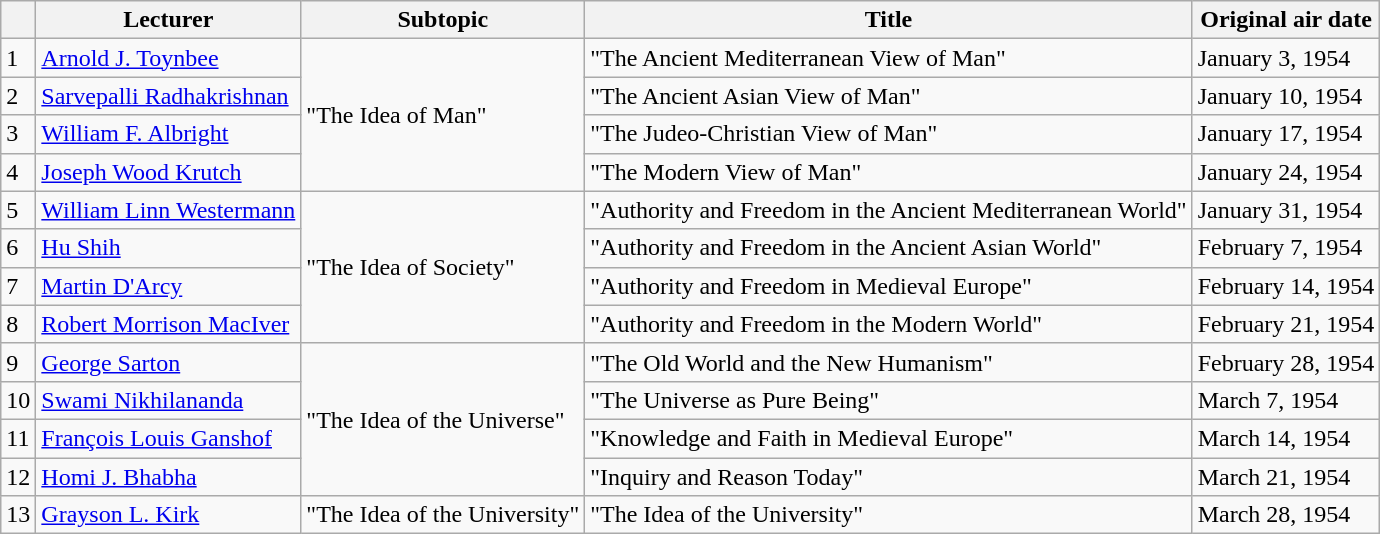<table class="wikitable">
<tr>
<th></th>
<th>Lecturer</th>
<th>Subtopic</th>
<th>Title</th>
<th>Original air date</th>
</tr>
<tr>
<td>1</td>
<td><a href='#'>Arnold J. Toynbee</a></td>
<td rowspan="4">"The Idea of Man"</td>
<td>"The Ancient Mediterranean View of Man"</td>
<td>January 3, 1954</td>
</tr>
<tr>
<td>2</td>
<td><a href='#'>Sarvepalli Radhakrishnan</a></td>
<td>"The Ancient Asian View of Man"</td>
<td>January 10, 1954</td>
</tr>
<tr>
<td>3</td>
<td><a href='#'>William F. Albright</a></td>
<td>"The Judeo-Christian View of Man"</td>
<td>January 17, 1954</td>
</tr>
<tr>
<td>4</td>
<td><a href='#'>Joseph Wood Krutch</a></td>
<td>"The Modern View of Man"</td>
<td>January 24, 1954</td>
</tr>
<tr>
<td>5</td>
<td><a href='#'>William Linn Westermann</a></td>
<td rowspan="4">"The Idea of Society"</td>
<td>"Authority and Freedom in the Ancient Mediterranean World"</td>
<td>January 31, 1954</td>
</tr>
<tr>
<td>6</td>
<td><a href='#'>Hu Shih</a></td>
<td>"Authority and Freedom in the Ancient Asian World"</td>
<td>February 7, 1954</td>
</tr>
<tr>
<td>7</td>
<td><a href='#'>Martin D'Arcy</a></td>
<td>"Authority and Freedom in Medieval Europe"</td>
<td>February 14, 1954</td>
</tr>
<tr>
<td>8</td>
<td><a href='#'>Robert Morrison MacIver</a></td>
<td>"Authority and Freedom in the Modern World"</td>
<td>February 21, 1954</td>
</tr>
<tr>
<td>9</td>
<td><a href='#'>George Sarton</a></td>
<td rowspan="4">"The Idea of the Universe"</td>
<td>"The Old World and the New Humanism"</td>
<td>February 28, 1954</td>
</tr>
<tr>
<td>10</td>
<td><a href='#'>Swami Nikhilananda</a></td>
<td>"The Universe as Pure Being"</td>
<td>March 7, 1954</td>
</tr>
<tr>
<td>11</td>
<td><a href='#'>François Louis Ganshof</a></td>
<td>"Knowledge and Faith in Medieval Europe"</td>
<td>March 14, 1954</td>
</tr>
<tr>
<td>12</td>
<td><a href='#'>Homi J. Bhabha</a></td>
<td>"Inquiry and Reason Today"</td>
<td>March 21, 1954</td>
</tr>
<tr>
<td>13</td>
<td><a href='#'>Grayson L. Kirk</a></td>
<td>"The Idea of the University"</td>
<td>"The Idea of the University"</td>
<td>March 28, 1954</td>
</tr>
</table>
